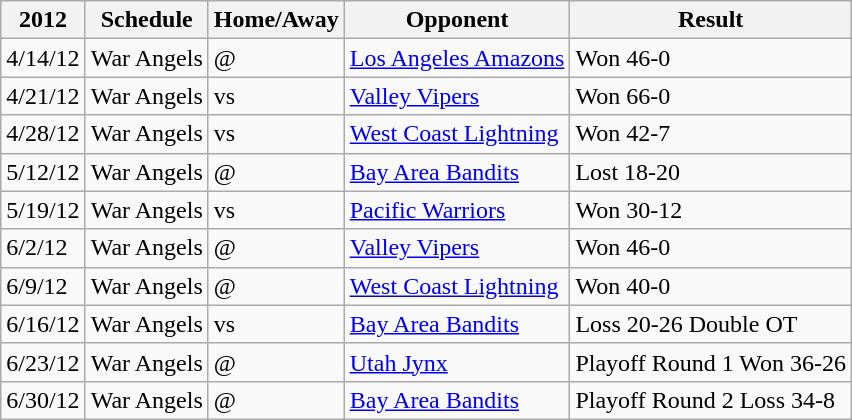<table class="wikitable">
<tr>
<th>2012</th>
<th>Schedule</th>
<th>Home/Away</th>
<th>Opponent</th>
<th>Result</th>
</tr>
<tr>
<td>4/14/12</td>
<td>War Angels</td>
<td><div>@</div></td>
<td><a href='#'>Los Angeles Amazons</a></td>
<td>Won 46-0</td>
</tr>
<tr>
<td>4/21/12</td>
<td>War Angels</td>
<td><div>vs</div></td>
<td><a href='#'>Valley Vipers</a></td>
<td>Won 66-0</td>
</tr>
<tr>
<td>4/28/12</td>
<td>War Angels</td>
<td><div>vs</div></td>
<td><a href='#'>West Coast Lightning</a></td>
<td>Won 42-7</td>
</tr>
<tr>
<td>5/12/12</td>
<td>War Angels</td>
<td><div>@</div></td>
<td><a href='#'>Bay Area Bandits</a></td>
<td>Lost 18-20</td>
</tr>
<tr>
<td>5/19/12</td>
<td>War Angels</td>
<td><div>vs</div></td>
<td><a href='#'>Pacific Warriors</a></td>
<td>Won 30-12</td>
</tr>
<tr>
<td>6/2/12</td>
<td>War Angels</td>
<td><div>@</div></td>
<td><a href='#'>Valley Vipers</a></td>
<td>Won 46-0</td>
</tr>
<tr>
<td>6/9/12</td>
<td>War Angels</td>
<td><div>@</div></td>
<td><a href='#'>West Coast Lightning</a></td>
<td>Won 40-0</td>
</tr>
<tr>
<td>6/16/12</td>
<td>War Angels</td>
<td><div>vs</div></td>
<td><a href='#'>Bay Area Bandits</a></td>
<td>Loss 20-26 Double OT</td>
</tr>
<tr>
<td>6/23/12</td>
<td>War Angels</td>
<td><div>@</div></td>
<td><a href='#'>Utah Jynx</a></td>
<td>Playoff Round 1 Won 36-26</td>
</tr>
<tr>
<td>6/30/12</td>
<td>War Angels</td>
<td><div>@</div></td>
<td><a href='#'>Bay Area Bandits</a></td>
<td>Playoff Round 2 Loss 34-8</td>
</tr>
</table>
